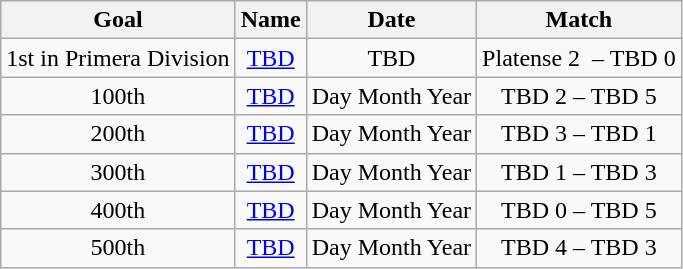<table class="wikitable" style="text-align:center;">
<tr>
<th scope=col>Goal</th>
<th scope=col>Name</th>
<th scope=col>Date</th>
<th scope=col>Match</th>
</tr>
<tr>
<td>1st in Primera Division</td>
<td> <a href='#'>TBD</a></td>
<td>TBD</td>
<td>Platense 2  – TBD 0</td>
</tr>
<tr>
<td>100th</td>
<td> <a href='#'>TBD</a></td>
<td>Day Month Year</td>
<td>TBD 2 – TBD 5</td>
</tr>
<tr>
<td>200th</td>
<td> <a href='#'>TBD</a></td>
<td>Day Month Year</td>
<td>TBD 3 – TBD 1</td>
</tr>
<tr>
<td>300th</td>
<td> <a href='#'>TBD</a></td>
<td>Day Month Year</td>
<td>TBD 1 – TBD 3</td>
</tr>
<tr>
<td>400th</td>
<td> <a href='#'>TBD</a></td>
<td>Day Month Year</td>
<td>TBD 0 – TBD 5</td>
</tr>
<tr>
<td>500th</td>
<td> <a href='#'>TBD</a></td>
<td>Day Month Year</td>
<td>TBD 4 – TBD 3</td>
</tr>
</table>
